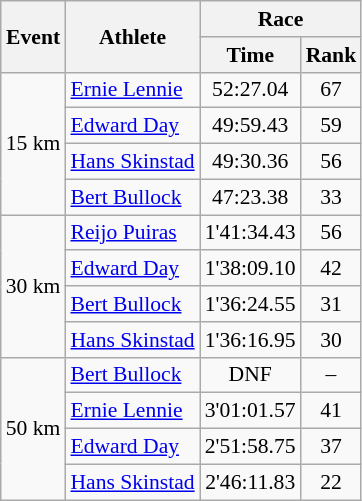<table class="wikitable" border="1" style="font-size:90%">
<tr>
<th rowspan=2>Event</th>
<th rowspan=2>Athlete</th>
<th colspan=2>Race</th>
</tr>
<tr>
<th>Time</th>
<th>Rank</th>
</tr>
<tr>
<td rowspan=4>15 km</td>
<td><a href='#'>Ernie Lennie</a></td>
<td align=center>52:27.04</td>
<td align=center>67</td>
</tr>
<tr>
<td><a href='#'>Edward Day</a></td>
<td align=center>49:59.43</td>
<td align=center>59</td>
</tr>
<tr>
<td><a href='#'>Hans Skinstad</a></td>
<td align=center>49:30.36</td>
<td align=center>56</td>
</tr>
<tr>
<td><a href='#'>Bert Bullock</a></td>
<td align=center>47:23.38</td>
<td align=center>33</td>
</tr>
<tr>
<td rowspan=4>30 km</td>
<td><a href='#'>Reijo Puiras</a></td>
<td align=center>1'41:34.43</td>
<td align=center>56</td>
</tr>
<tr>
<td><a href='#'>Edward Day</a></td>
<td align=center>1'38:09.10</td>
<td align=center>42</td>
</tr>
<tr>
<td><a href='#'>Bert Bullock</a></td>
<td align=center>1'36:24.55</td>
<td align=center>31</td>
</tr>
<tr>
<td><a href='#'>Hans Skinstad</a></td>
<td align=center>1'36:16.95</td>
<td align=center>30</td>
</tr>
<tr>
<td rowspan=4>50 km</td>
<td><a href='#'>Bert Bullock</a></td>
<td align=center>DNF</td>
<td align=center>–</td>
</tr>
<tr>
<td><a href='#'>Ernie Lennie</a></td>
<td align=center>3'01:01.57</td>
<td align=center>41</td>
</tr>
<tr>
<td><a href='#'>Edward Day</a></td>
<td align=center>2'51:58.75</td>
<td align=center>37</td>
</tr>
<tr>
<td><a href='#'>Hans Skinstad</a></td>
<td align=center>2'46:11.83</td>
<td align=center>22</td>
</tr>
</table>
